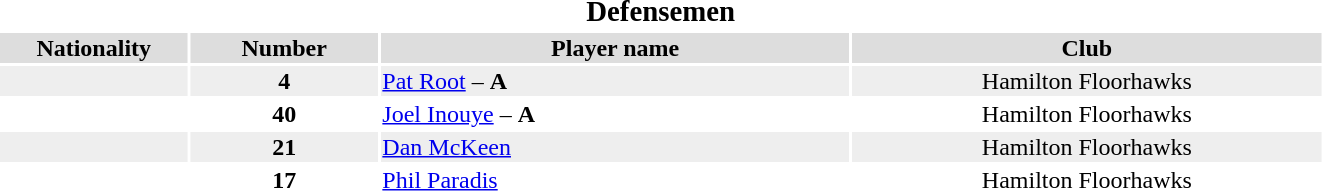<table width=70%>
<tr>
<th colspan=6><big>Defensemen</big></th>
</tr>
<tr bgcolor="#dddddd">
<th width=10%>Nationality</th>
<th width=10%>Number</th>
<th width=25%>Player name</th>
<th width=25%>Club</th>
</tr>
<tr bgcolor="#eeeeee">
<td align=center></td>
<td align=center><strong>4</strong></td>
<td><a href='#'>Pat Root</a> – <strong>A</strong></td>
<td align=center>Hamilton Floorhawks</td>
</tr>
<tr bgcolor="#ffffff">
<td align=center></td>
<td align=center><strong>40</strong></td>
<td><a href='#'>Joel Inouye</a> – <strong>A</strong></td>
<td align=center>Hamilton Floorhawks</td>
</tr>
<tr bgcolor="#eeeeee">
<td align=center></td>
<td align=center><strong>21</strong></td>
<td><a href='#'>Dan McKeen</a></td>
<td align=center>Hamilton Floorhawks</td>
</tr>
<tr bgcolor="#ffffff">
<td align=center></td>
<td align=center><strong>17</strong></td>
<td><a href='#'>Phil Paradis</a></td>
<td align=center>Hamilton Floorhawks</td>
</tr>
</table>
